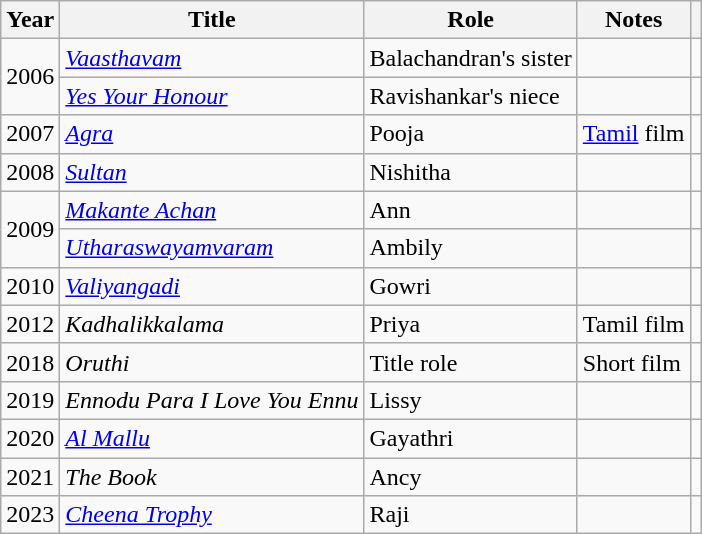<table class="wikitable sortable">
<tr>
<th>Year</th>
<th>Title</th>
<th>Role</th>
<th>Notes</th>
<th></th>
</tr>
<tr>
<td rowspan="2">2006</td>
<td><em><a href='#'>Vaasthavam</a></em></td>
<td>Balachandran's sister</td>
<td></td>
<td></td>
</tr>
<tr>
<td><em><a href='#'>Yes Your Honour</a></em></td>
<td>Ravishankar's niece</td>
<td></td>
<td></td>
</tr>
<tr>
<td>2007</td>
<td><em><a href='#'>Agra</a></em></td>
<td>Pooja</td>
<td><a href='#'>Tamil</a> film</td>
<td></td>
</tr>
<tr>
<td>2008</td>
<td><em><a href='#'>Sultan</a></em></td>
<td>Nishitha</td>
<td></td>
<td></td>
</tr>
<tr>
<td rowspan="2">2009</td>
<td><em><a href='#'>Makante Achan</a></em></td>
<td>Ann</td>
<td></td>
<td></td>
</tr>
<tr>
<td><em><a href='#'>Utharaswayamvaram</a></em></td>
<td>Ambily</td>
<td></td>
<td></td>
</tr>
<tr>
<td>2010</td>
<td><em><a href='#'>Valiyangadi</a></em></td>
<td>Gowri</td>
<td></td>
<td></td>
</tr>
<tr>
<td>2012</td>
<td><em>Kadhalikkalama</em></td>
<td>Priya</td>
<td>Tamil film</td>
<td></td>
</tr>
<tr>
<td>2018</td>
<td><em>Oruthi</em></td>
<td>Title role</td>
<td>Short film</td>
<td></td>
</tr>
<tr>
<td>2019</td>
<td><em>Ennodu Para I Love You Ennu</em></td>
<td>Lissy</td>
<td></td>
<td></td>
</tr>
<tr>
<td>2020</td>
<td><em><a href='#'>Al Mallu</a></em></td>
<td>Gayathri</td>
<td></td>
<td></td>
</tr>
<tr>
<td>2021</td>
<td><em>The Book</em></td>
<td>Ancy</td>
<td></td>
<td></td>
</tr>
<tr>
<td>2023</td>
<td><em><a href='#'>Cheena Trophy</a></em></td>
<td>Raji</td>
<td></td>
<td></td>
</tr>
</table>
